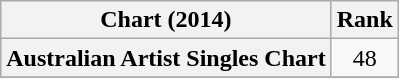<table class="wikitable plainrowheaders" style="text-align:center">
<tr>
<th scope="col">Chart (2014)</th>
<th scope="col">Rank</th>
</tr>
<tr>
<th scope="row">Australian Artist Singles Chart</th>
<td>48</td>
</tr>
<tr>
</tr>
</table>
